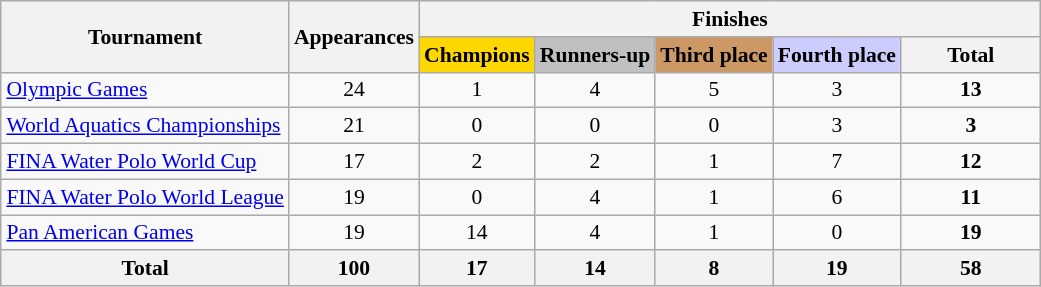<table class="wikitable" style="text-align: center; font-size: 90%; margin-left: 1em;">
<tr>
<th rowspan="2">Tournament</th>
<th rowspan="2">Appearances</th>
<th colspan="5">Finishes</th>
</tr>
<tr>
<th style="background-color: gold;">Champions</th>
<th style="background-color: silver;">Runners-up</th>
<th style="background-color: #cc9966;">Third place</th>
<th style="background-color: #ccccff;">Fourth place</th>
<th style="width: 6em;">Total</th>
</tr>
<tr>
<td style="text-align: left;"><a href='#'>Olympic Games</a></td>
<td>24</td>
<td>1</td>
<td>4</td>
<td>5</td>
<td>3</td>
<td><strong>13</strong></td>
</tr>
<tr>
<td style="text-align: left;"><a href='#'>World Aquatics Championships</a></td>
<td>21</td>
<td>0</td>
<td>0</td>
<td>0</td>
<td>3</td>
<td><strong>3</strong></td>
</tr>
<tr>
<td style="text-align: left;"><a href='#'>FINA Water Polo World Cup</a></td>
<td>17</td>
<td>2</td>
<td>2</td>
<td>1</td>
<td>7</td>
<td><strong>12</strong></td>
</tr>
<tr>
<td style="text-align: left;"><a href='#'>FINA Water Polo World League</a></td>
<td>19</td>
<td>0</td>
<td>4</td>
<td>1</td>
<td>6</td>
<td><strong>11</strong></td>
</tr>
<tr>
<td style="text-align: left;"><a href='#'>Pan American Games</a></td>
<td>19</td>
<td>14</td>
<td>4</td>
<td>1</td>
<td>0</td>
<td><strong>19</strong></td>
</tr>
<tr>
<th>Total</th>
<th>100</th>
<th>17</th>
<th>14</th>
<th>8</th>
<th>19</th>
<th>58</th>
</tr>
</table>
